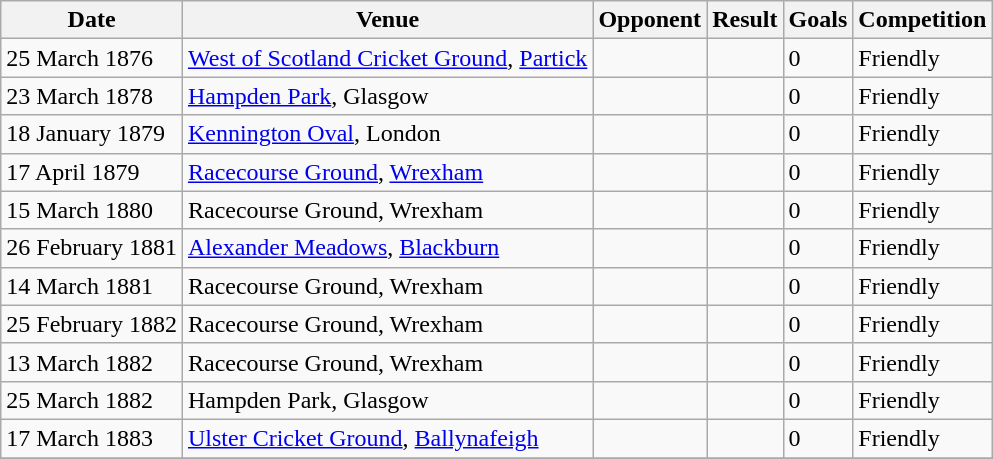<table class="wikitable">
<tr>
<th>Date</th>
<th>Venue</th>
<th>Opponent</th>
<th>Result</th>
<th>Goals</th>
<th>Competition</th>
</tr>
<tr>
<td>25 March 1876</td>
<td><a href='#'>West of Scotland Cricket Ground</a>, <a href='#'>Partick</a></td>
<td></td>
<td></td>
<td>0</td>
<td>Friendly</td>
</tr>
<tr>
<td>23 March 1878</td>
<td><a href='#'>Hampden Park</a>, Glasgow</td>
<td></td>
<td></td>
<td>0</td>
<td>Friendly</td>
</tr>
<tr>
<td>18 January 1879</td>
<td><a href='#'>Kennington Oval</a>, London</td>
<td></td>
<td></td>
<td>0</td>
<td>Friendly</td>
</tr>
<tr>
<td>17 April 1879</td>
<td><a href='#'>Racecourse Ground</a>, <a href='#'>Wrexham</a></td>
<td></td>
<td></td>
<td>0</td>
<td>Friendly</td>
</tr>
<tr>
<td>15 March 1880</td>
<td>Racecourse Ground, Wrexham</td>
<td></td>
<td></td>
<td>0</td>
<td>Friendly</td>
</tr>
<tr>
<td>26 February 1881</td>
<td><a href='#'>Alexander Meadows</a>, <a href='#'>Blackburn</a></td>
<td></td>
<td></td>
<td>0</td>
<td>Friendly</td>
</tr>
<tr>
<td>14 March 1881</td>
<td>Racecourse Ground, Wrexham</td>
<td></td>
<td></td>
<td>0</td>
<td>Friendly</td>
</tr>
<tr>
<td>25 February 1882</td>
<td>Racecourse Ground, Wrexham</td>
<td></td>
<td></td>
<td>0</td>
<td>Friendly</td>
</tr>
<tr>
<td>13 March 1882</td>
<td>Racecourse Ground, Wrexham</td>
<td></td>
<td></td>
<td>0</td>
<td>Friendly</td>
</tr>
<tr>
<td>25 March 1882</td>
<td>Hampden Park, Glasgow</td>
<td></td>
<td></td>
<td>0</td>
<td>Friendly</td>
</tr>
<tr>
<td>17 March 1883</td>
<td><a href='#'>Ulster Cricket Ground</a>, <a href='#'>Ballynafeigh</a></td>
<td></td>
<td></td>
<td>0</td>
<td>Friendly</td>
</tr>
<tr>
</tr>
</table>
